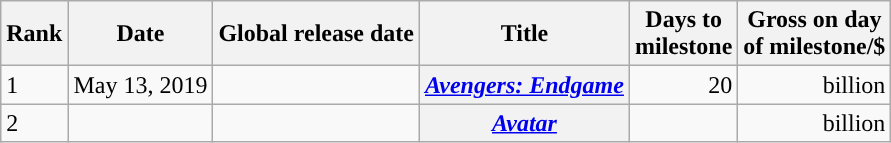<table class="wikitable">
<tr>
<th scope="col">Rank</th>
<th scope="col">Date</th>
<th>Global release date</th>
<th scope="col">Title</th>
<th scope="col">Days to<br> milestone</th>
<th scope="col">Gross on day<br> of milestone/$</th>
</tr>
<tr>
<td>1</td>
<td>May 13, 2019</td>
<td></td>
<th scope="row"><em><a href='#'>Avengers: Endgame</a></em></th>
<td style="text-align:right;">20</td>
<td style="text-align:right;"> billion</td>
</tr>
<tr>
<td>2</td>
<td></td>
<td></td>
<th scope="row"><em><a href='#'>Avatar</a></em></th>
<td style="text-align:right;"></td>
<td style="text-align:right;"> billion</td>
</tr>
</table>
